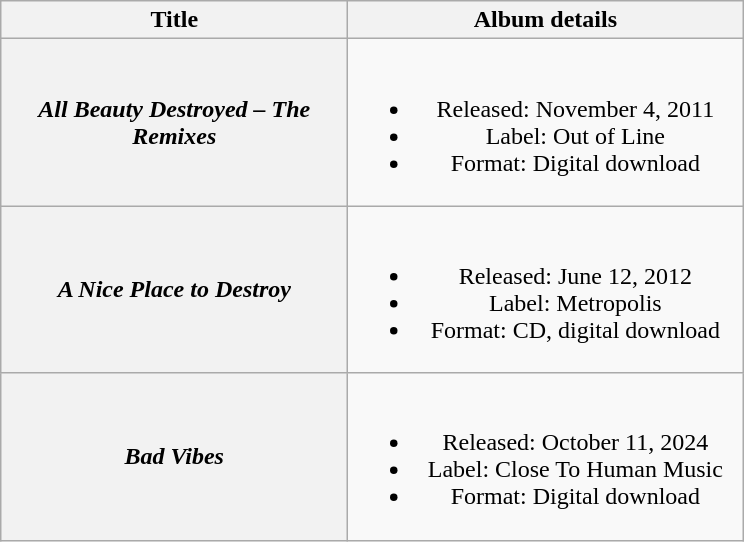<table class="wikitable plainrowheaders" style="text-align:center;">
<tr>
<th scope="col" style="width:14em;">Title</th>
<th scope="col" style="width:16em;">Album details</th>
</tr>
<tr>
<th scope="row"><em>All Beauty Destroyed – The Remixes</em></th>
<td><br><ul><li>Released: November 4, 2011</li><li>Label: Out of Line </li><li>Format: Digital download</li></ul></td>
</tr>
<tr>
<th scope="row"><em>A Nice Place to Destroy</em></th>
<td><br><ul><li>Released: June 12, 2012</li><li>Label: Metropolis </li><li>Format: CD, digital download</li></ul></td>
</tr>
<tr>
<th scope="row"><em>Bad Vibes</em></th>
<td><br><ul><li>Released: October 11, 2024</li><li>Label: Close To Human Music</li><li>Format: Digital download</li></ul></td>
</tr>
</table>
